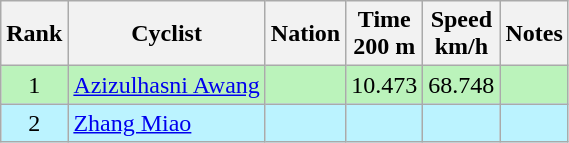<table class="wikitable sortable" style="text-align:center;">
<tr>
<th>Rank</th>
<th>Cyclist</th>
<th>Nation</th>
<th>Time<br>200 m</th>
<th>Speed<br>km/h</th>
<th>Notes</th>
</tr>
<tr bgcolor=bbf3bb>
<td>1</td>
<td align=left><a href='#'>Azizulhasni Awang</a></td>
<td align=left></td>
<td>10.473</td>
<td>68.748</td>
<td></td>
</tr>
<tr bgcolor=bbf3ff>
<td>2</td>
<td align=left><a href='#'>Zhang Miao</a></td>
<td align=left></td>
<td></td>
<td></td>
<td></td>
</tr>
</table>
